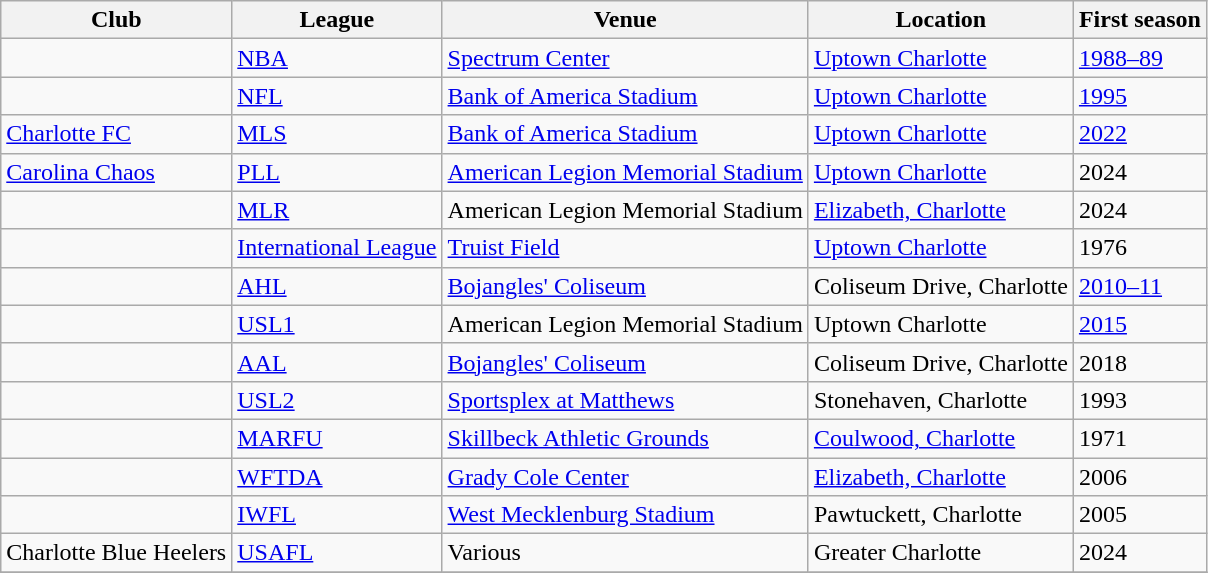<table class="wikitable sortable">
<tr>
<th scope="col">Club</th>
<th scope="col">League</th>
<th scope="col">Venue</th>
<th scope="col">Location</th>
<th scope="col">First season</th>
</tr>
<tr>
<td></td>
<td><a href='#'>NBA</a></td>
<td><a href='#'>Spectrum Center</a></td>
<td><a href='#'>Uptown Charlotte</a></td>
<td><a href='#'>1988–89</a></td>
</tr>
<tr>
<td></td>
<td><a href='#'>NFL</a></td>
<td><a href='#'>Bank of America Stadium</a></td>
<td><a href='#'>Uptown Charlotte</a></td>
<td><a href='#'>1995</a></td>
</tr>
<tr>
<td><a href='#'>Charlotte FC</a></td>
<td><a href='#'>MLS</a></td>
<td><a href='#'>Bank of America Stadium</a></td>
<td><a href='#'>Uptown Charlotte</a></td>
<td><a href='#'>2022</a></td>
</tr>
<tr>
<td><a href='#'>Carolina Chaos</a></td>
<td><a href='#'>PLL</a></td>
<td><a href='#'>American Legion Memorial Stadium</a></td>
<td><a href='#'>Uptown Charlotte</a></td>
<td>2024</td>
</tr>
<tr>
<td></td>
<td><a href='#'>MLR</a></td>
<td>American Legion Memorial Stadium</td>
<td><a href='#'>Elizabeth, Charlotte</a></td>
<td>2024</td>
</tr>
<tr>
<td></td>
<td><a href='#'>International League</a></td>
<td><a href='#'>Truist Field</a></td>
<td><a href='#'>Uptown Charlotte</a></td>
<td>1976</td>
</tr>
<tr>
<td></td>
<td><a href='#'>AHL</a></td>
<td><a href='#'>Bojangles' Coliseum</a></td>
<td>Coliseum Drive, Charlotte</td>
<td><a href='#'>2010–11</a></td>
</tr>
<tr>
<td></td>
<td><a href='#'>USL1</a></td>
<td>American Legion Memorial Stadium</td>
<td>Uptown Charlotte</td>
<td><a href='#'>2015</a></td>
</tr>
<tr>
<td></td>
<td><a href='#'>AAL</a></td>
<td><a href='#'>Bojangles' Coliseum</a></td>
<td>Coliseum Drive, Charlotte</td>
<td>2018</td>
</tr>
<tr>
<td></td>
<td><a href='#'>USL2</a></td>
<td><a href='#'>Sportsplex at Matthews</a></td>
<td>Stonehaven, Charlotte</td>
<td>1993</td>
</tr>
<tr>
<td></td>
<td><a href='#'>MARFU</a></td>
<td><a href='#'>Skillbeck Athletic Grounds</a></td>
<td><a href='#'>Coulwood, Charlotte</a></td>
<td>1971</td>
</tr>
<tr>
<td></td>
<td><a href='#'>WFTDA</a></td>
<td><a href='#'>Grady Cole Center</a></td>
<td><a href='#'>Elizabeth, Charlotte</a></td>
<td>2006</td>
</tr>
<tr>
<td></td>
<td><a href='#'>IWFL</a></td>
<td><a href='#'>West Mecklenburg Stadium</a></td>
<td>Pawtuckett, Charlotte</td>
<td>2005</td>
</tr>
<tr>
<td>Charlotte Blue Heelers</td>
<td><a href='#'>USAFL</a></td>
<td>Various</td>
<td>Greater Charlotte</td>
<td>2024</td>
</tr>
<tr>
</tr>
</table>
